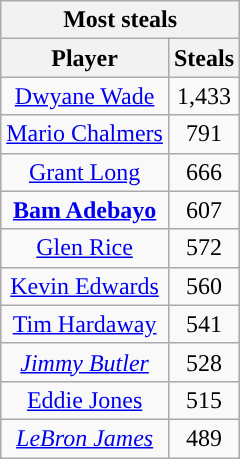<table class="wikitable sortable" style="text-align:center;">
<tr>
<th colspan="2">Most steals</th>
</tr>
<tr>
<th>Player</th>
<th>Steals</th>
</tr>
<tr>
<td><a href='#'>Dwyane Wade</a></td>
<td>1,433</td>
</tr>
<tr>
<td><a href='#'>Mario Chalmers</a></td>
<td>791</td>
</tr>
<tr>
<td><a href='#'>Grant Long</a></td>
<td>666</td>
</tr>
<tr>
<td><strong><a href='#'>Bam Adebayo</a></strong></td>
<td>607</td>
</tr>
<tr>
<td><a href='#'>Glen Rice</a></td>
<td>572</td>
</tr>
<tr>
<td><a href='#'>Kevin Edwards</a></td>
<td>560</td>
</tr>
<tr>
<td><a href='#'>Tim Hardaway</a></td>
<td>541</td>
</tr>
<tr>
<td><em><a href='#'>Jimmy Butler</a></em></td>
<td>528</td>
</tr>
<tr>
<td><a href='#'>Eddie Jones</a></td>
<td>515</td>
</tr>
<tr>
<td><em><a href='#'>LeBron James</a></em></td>
<td>489</td>
</tr>
</table>
